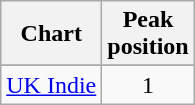<table class="wikitable plainrowheaders" style="text-align:center">
<tr>
<th>Chart</th>
<th>Peak<br>position</th>
</tr>
<tr>
</tr>
<tr>
</tr>
<tr>
<td><a href='#'>UK Indie</a></td>
<td align="center">1</td>
</tr>
</table>
